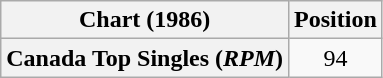<table class="wikitable plainrowheaders" style="text-align:center">
<tr>
<th scope="col">Chart (1986)</th>
<th scope="col">Position</th>
</tr>
<tr>
<th scope="row">Canada Top Singles (<em>RPM</em>)</th>
<td>94</td>
</tr>
</table>
